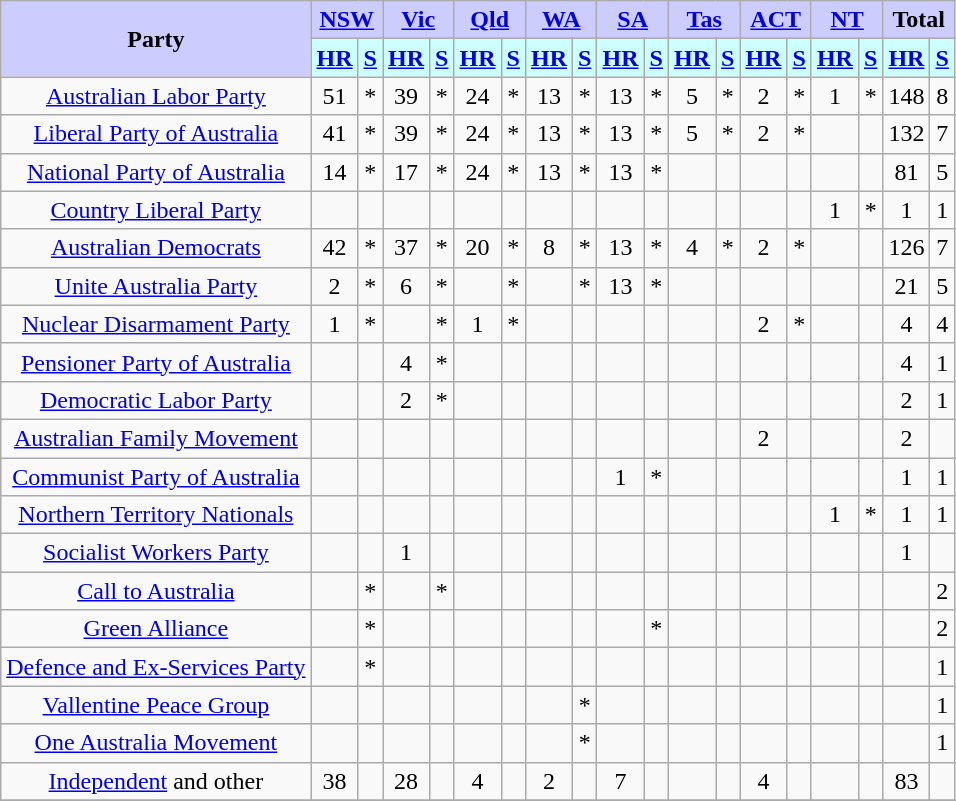<table class="wikitable" style="text-align:center">
<tr>
<th rowspan="2" style="background:#ccf;">Party</th>
<th colspan="2" style="background:#ccf;"><a href='#'>NSW</a></th>
<th colspan="2" style="background:#ccf;"><a href='#'>Vic</a></th>
<th colspan="2" style="background:#ccf;"><a href='#'>Qld</a></th>
<th colspan="2" style="background:#ccf;"><a href='#'>WA</a></th>
<th colspan="2" style="background:#ccf;"><a href='#'>SA</a></th>
<th colspan="2" style="background:#ccf;"><a href='#'>Tas</a></th>
<th colspan="2" style="background:#ccf;"><a href='#'>ACT</a></th>
<th colspan="2" style="background:#ccf;"><a href='#'>NT</a></th>
<th colspan="2" style="background:#ccf;">Total</th>
</tr>
<tr>
<th style="background:#ccffff;"><a href='#'>HR</a></th>
<th style="background:#ccffff;"><a href='#'>S</a></th>
<th style="background:#ccffff;"><a href='#'>HR</a></th>
<th style="background:#ccffff;"><a href='#'>S</a></th>
<th style="background:#ccffff;"><a href='#'>HR</a></th>
<th style="background:#ccffff;"><a href='#'>S</a></th>
<th style="background:#ccffff;"><a href='#'>HR</a></th>
<th style="background:#ccffff;"><a href='#'>S</a></th>
<th style="background:#ccffff;"><a href='#'>HR</a></th>
<th style="background:#ccffff;"><a href='#'>S</a></th>
<th style="background:#ccffff;"><a href='#'>HR</a></th>
<th style="background:#ccffff;"><a href='#'>S</a></th>
<th style="background:#ccffff;"><a href='#'>HR</a></th>
<th style="background:#ccffff;"><a href='#'>S</a></th>
<th style="background:#ccffff;"><a href='#'>HR</a></th>
<th style="background:#ccffff;"><a href='#'>S</a></th>
<th style="background:#ccffff;"><a href='#'>HR</a></th>
<th style="background:#ccffff;"><a href='#'>S</a></th>
</tr>
<tr>
<td style="font-size:100%;"><a href='#'>Australian Labor Party</a></td>
<td>51</td>
<td>*</td>
<td>39</td>
<td>*</td>
<td>24</td>
<td>*</td>
<td>13</td>
<td>*</td>
<td>13</td>
<td>*</td>
<td>5</td>
<td>*</td>
<td>2</td>
<td>*</td>
<td>1</td>
<td>*</td>
<td>148</td>
<td>8</td>
</tr>
<tr>
<td style="font-size:100%;"><a href='#'>Liberal Party of Australia</a></td>
<td>41</td>
<td>*</td>
<td>39</td>
<td>*</td>
<td>24</td>
<td>*</td>
<td>13</td>
<td>*</td>
<td>13</td>
<td>*</td>
<td>5</td>
<td>*</td>
<td>2</td>
<td>*</td>
<td></td>
<td></td>
<td>132</td>
<td>7</td>
</tr>
<tr>
<td style="font-size:100%;"><a href='#'>National Party of Australia</a></td>
<td>14</td>
<td>*</td>
<td>17</td>
<td>*</td>
<td>24</td>
<td>*</td>
<td>13</td>
<td>*</td>
<td>13</td>
<td>*</td>
<td></td>
<td></td>
<td></td>
<td></td>
<td></td>
<td></td>
<td>81</td>
<td>5</td>
</tr>
<tr>
<td style="font-size:100%;"><a href='#'>Country Liberal Party</a></td>
<td></td>
<td></td>
<td></td>
<td></td>
<td></td>
<td></td>
<td></td>
<td></td>
<td></td>
<td></td>
<td></td>
<td></td>
<td></td>
<td></td>
<td>1</td>
<td>*</td>
<td>1</td>
<td>1</td>
</tr>
<tr>
<td style="font-size:100%;"><a href='#'>Australian Democrats</a></td>
<td>42</td>
<td>*</td>
<td>37</td>
<td>*</td>
<td>20</td>
<td>*</td>
<td>8</td>
<td>*</td>
<td>13</td>
<td>*</td>
<td>4</td>
<td>*</td>
<td>2</td>
<td>*</td>
<td></td>
<td></td>
<td>126</td>
<td>7</td>
</tr>
<tr>
<td style="font-size:100%;"><a href='#'>Unite Australia Party</a></td>
<td>2</td>
<td>*</td>
<td>6</td>
<td>*</td>
<td></td>
<td>*</td>
<td></td>
<td>*</td>
<td>13</td>
<td>*</td>
<td></td>
<td></td>
<td></td>
<td></td>
<td></td>
<td></td>
<td>21</td>
<td>5</td>
</tr>
<tr>
<td style="font-size:100%;"><a href='#'>Nuclear Disarmament Party</a></td>
<td>1</td>
<td>*</td>
<td></td>
<td>*</td>
<td>1</td>
<td>*</td>
<td></td>
<td></td>
<td></td>
<td></td>
<td></td>
<td></td>
<td>2</td>
<td>*</td>
<td></td>
<td></td>
<td>4</td>
<td>4</td>
</tr>
<tr>
<td style="font-size:100%;"><a href='#'>Pensioner Party of Australia</a></td>
<td></td>
<td></td>
<td>4</td>
<td>*</td>
<td></td>
<td></td>
<td></td>
<td></td>
<td></td>
<td></td>
<td></td>
<td></td>
<td></td>
<td></td>
<td></td>
<td></td>
<td>4</td>
<td>1</td>
</tr>
<tr>
<td style="font-size:100%;"><a href='#'>Democratic Labor Party</a></td>
<td></td>
<td></td>
<td>2</td>
<td>*</td>
<td></td>
<td></td>
<td></td>
<td></td>
<td></td>
<td></td>
<td></td>
<td></td>
<td></td>
<td></td>
<td></td>
<td></td>
<td>2</td>
<td>1</td>
</tr>
<tr>
<td style="font-size:100%;"><a href='#'>Australian Family Movement</a></td>
<td></td>
<td></td>
<td></td>
<td></td>
<td></td>
<td></td>
<td></td>
<td></td>
<td></td>
<td></td>
<td></td>
<td></td>
<td>2</td>
<td></td>
<td></td>
<td></td>
<td>2</td>
<td></td>
</tr>
<tr>
<td style="font-size:100%;"><a href='#'>Communist Party of Australia</a></td>
<td></td>
<td></td>
<td></td>
<td></td>
<td></td>
<td></td>
<td></td>
<td></td>
<td>1</td>
<td>*</td>
<td></td>
<td></td>
<td></td>
<td></td>
<td></td>
<td></td>
<td>1</td>
<td>1</td>
</tr>
<tr>
<td style="font-size:100%;"><a href='#'>Northern Territory Nationals</a></td>
<td></td>
<td></td>
<td></td>
<td></td>
<td></td>
<td></td>
<td></td>
<td></td>
<td></td>
<td></td>
<td></td>
<td></td>
<td></td>
<td></td>
<td>1</td>
<td>*</td>
<td>1</td>
<td>1</td>
</tr>
<tr>
<td style="font-size:100%;"><a href='#'>Socialist Workers Party</a></td>
<td></td>
<td></td>
<td>1</td>
<td></td>
<td></td>
<td></td>
<td></td>
<td></td>
<td></td>
<td></td>
<td></td>
<td></td>
<td></td>
<td></td>
<td></td>
<td></td>
<td>1</td>
<td></td>
</tr>
<tr>
<td style="font-size:100%;"><a href='#'>Call to Australia</a></td>
<td></td>
<td>*</td>
<td></td>
<td>*</td>
<td></td>
<td></td>
<td></td>
<td></td>
<td></td>
<td></td>
<td></td>
<td></td>
<td></td>
<td></td>
<td></td>
<td></td>
<td></td>
<td>2</td>
</tr>
<tr>
<td style="font-size:100%;"><a href='#'>Green Alliance</a></td>
<td></td>
<td>*</td>
<td></td>
<td></td>
<td></td>
<td></td>
<td></td>
<td></td>
<td></td>
<td>*</td>
<td></td>
<td></td>
<td></td>
<td></td>
<td></td>
<td></td>
<td></td>
<td>2</td>
</tr>
<tr>
<td style="font-size:100%;"><a href='#'>Defence and Ex-Services Party</a></td>
<td></td>
<td>*</td>
<td></td>
<td></td>
<td></td>
<td></td>
<td></td>
<td></td>
<td></td>
<td></td>
<td></td>
<td></td>
<td></td>
<td></td>
<td></td>
<td></td>
<td></td>
<td>1</td>
</tr>
<tr>
<td style="font-size:100%;"><a href='#'>Vallentine Peace Group</a></td>
<td></td>
<td></td>
<td></td>
<td></td>
<td></td>
<td></td>
<td></td>
<td>*</td>
<td></td>
<td></td>
<td></td>
<td></td>
<td></td>
<td></td>
<td></td>
<td></td>
<td></td>
<td>1</td>
</tr>
<tr>
<td style="font-size:100%;"><a href='#'>One Australia Movement</a></td>
<td></td>
<td></td>
<td></td>
<td></td>
<td></td>
<td></td>
<td></td>
<td>*</td>
<td></td>
<td></td>
<td></td>
<td></td>
<td></td>
<td></td>
<td></td>
<td></td>
<td></td>
<td>1</td>
</tr>
<tr>
<td style="font-size:100%;"><a href='#'>Independent</a> and other</td>
<td>38</td>
<td></td>
<td>28</td>
<td></td>
<td>4</td>
<td></td>
<td>2</td>
<td></td>
<td>7</td>
<td></td>
<td></td>
<td></td>
<td>4</td>
<td></td>
<td></td>
<td></td>
<td>83</td>
<td></td>
</tr>
<tr>
</tr>
</table>
